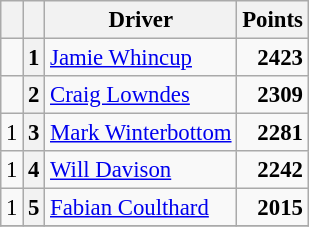<table class="wikitable" style="font-size: 95%;">
<tr>
<th></th>
<th></th>
<th>Driver</th>
<th>Points</th>
</tr>
<tr>
<td></td>
<th>1</th>
<td><a href='#'>Jamie Whincup</a></td>
<td align="right"><strong>2423</strong></td>
</tr>
<tr>
<td></td>
<th>2</th>
<td><a href='#'>Craig Lowndes</a></td>
<td align="right"><strong>2309</strong></td>
</tr>
<tr>
<td> 1</td>
<th>3</th>
<td><a href='#'>Mark Winterbottom</a></td>
<td align="right"><strong>2281</strong></td>
</tr>
<tr>
<td> 1</td>
<th>4</th>
<td><a href='#'>Will Davison</a></td>
<td align="right"><strong>2242</strong></td>
</tr>
<tr>
<td> 1</td>
<th>5</th>
<td><a href='#'>Fabian Coulthard</a></td>
<td align="right"><strong>2015</strong></td>
</tr>
<tr>
</tr>
</table>
